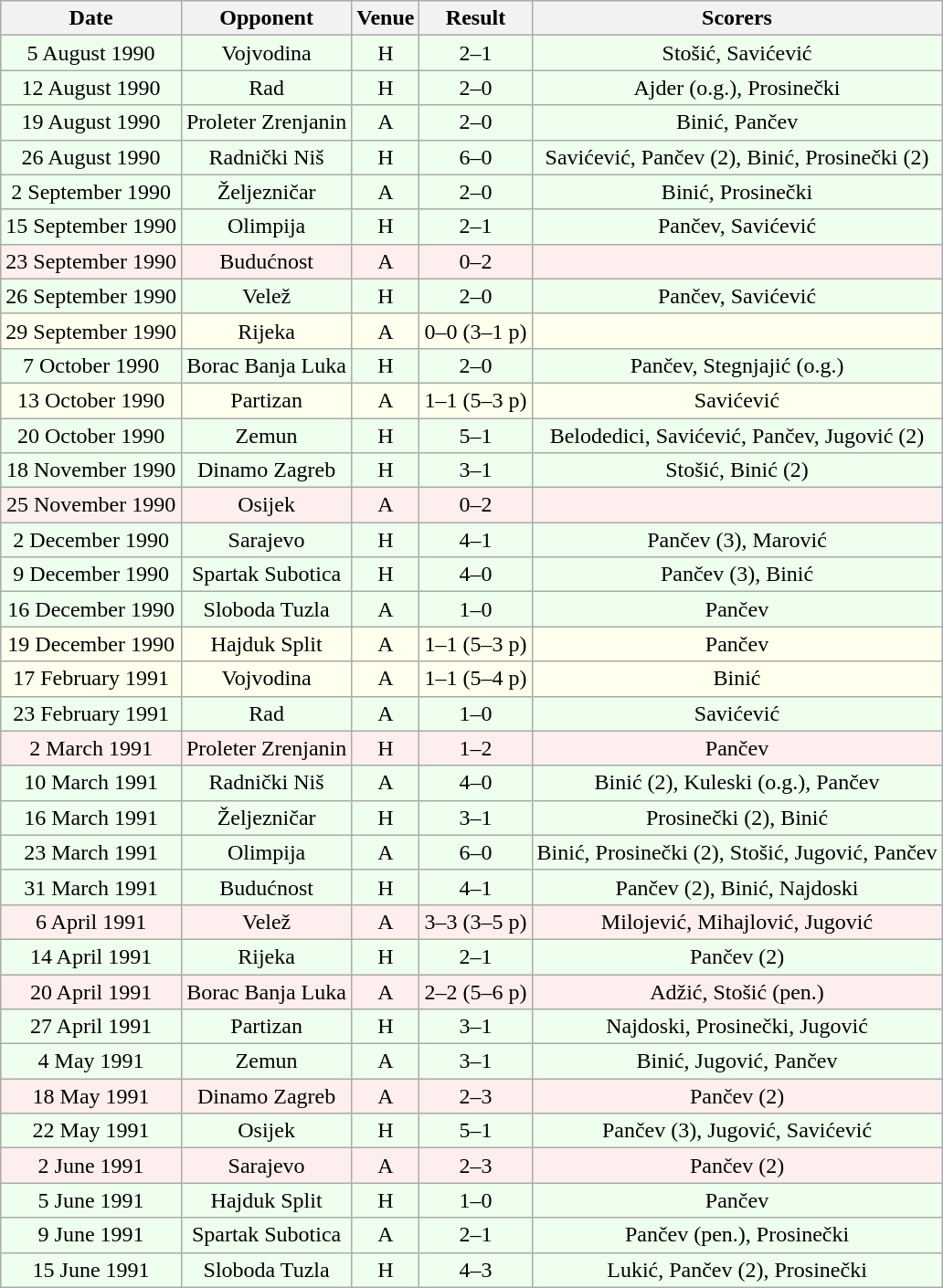<table class="wikitable sortable" style="font-size:100%; text-align:center">
<tr>
<th>Date</th>
<th>Opponent</th>
<th>Venue</th>
<th>Result</th>
<th>Scorers</th>
</tr>
<tr bgcolor = "#EEFFEE">
<td>5 August 1990</td>
<td>Vojvodina</td>
<td>H</td>
<td>2–1</td>
<td>Stošić, Savićević</td>
</tr>
<tr bgcolor = "#EEFFEE">
<td>12 August 1990</td>
<td>Rad</td>
<td>H</td>
<td>2–0</td>
<td>Ajder (o.g.), Prosinečki</td>
</tr>
<tr bgcolor = "#EEFFEE">
<td>19 August 1990</td>
<td>Proleter Zrenjanin</td>
<td>A</td>
<td>2–0</td>
<td>Binić, Pančev</td>
</tr>
<tr bgcolor = "#EEFFEE">
<td>26 August 1990</td>
<td>Radnički Niš</td>
<td>H</td>
<td>6–0</td>
<td>Savićević, Pančev (2), Binić, Prosinečki (2)</td>
</tr>
<tr bgcolor = "#EEFFEE">
<td>2 September 1990</td>
<td>Željezničar</td>
<td>A</td>
<td>2–0</td>
<td>Binić, Prosinečki</td>
</tr>
<tr bgcolor = "#EEFFEE">
<td>15 September 1990</td>
<td>Olimpija</td>
<td>H</td>
<td>2–1</td>
<td>Pančev, Savićević</td>
</tr>
<tr bgcolor = "#FFEEEE">
<td>23 September 1990</td>
<td>Budućnost</td>
<td>A</td>
<td>0–2</td>
<td></td>
</tr>
<tr bgcolor = "#EEFFEE">
<td>26 September 1990</td>
<td>Velež</td>
<td>H</td>
<td>2–0</td>
<td>Pančev, Savićević</td>
</tr>
<tr bgcolor = "#FFFFEE">
<td>29 September 1990</td>
<td>Rijeka</td>
<td>A</td>
<td>0–0 (3–1 p)</td>
<td></td>
</tr>
<tr bgcolor = "#EEFFEE">
<td>7 October 1990</td>
<td>Borac Banja Luka</td>
<td>H</td>
<td>2–0</td>
<td>Pančev, Stegnjajić (o.g.)</td>
</tr>
<tr bgcolor = "#FFFFEE">
<td>13 October 1990</td>
<td>Partizan</td>
<td>A</td>
<td>1–1 (5–3 p)</td>
<td>Savićević</td>
</tr>
<tr bgcolor = "#EEFFEE">
<td>20 October 1990</td>
<td>Zemun</td>
<td>H</td>
<td>5–1</td>
<td>Belodedici, Savićević, Pančev, Jugović (2)</td>
</tr>
<tr bgcolor = "#EEFFEE">
<td>18 November 1990</td>
<td>Dinamo Zagreb</td>
<td>H</td>
<td>3–1</td>
<td>Stošić, Binić (2)</td>
</tr>
<tr bgcolor = "#FFEEEE">
<td>25 November 1990</td>
<td>Osijek</td>
<td>A</td>
<td>0–2</td>
<td></td>
</tr>
<tr bgcolor = "#EEFFEE">
<td>2 December 1990</td>
<td>Sarajevo</td>
<td>H</td>
<td>4–1</td>
<td>Pančev (3), Marović</td>
</tr>
<tr bgcolor = "#EEFFEE">
<td>9 December 1990</td>
<td>Spartak Subotica</td>
<td>H</td>
<td>4–0</td>
<td>Pančev (3), Binić</td>
</tr>
<tr bgcolor = "#EEFFEE">
<td>16 December 1990</td>
<td>Sloboda Tuzla</td>
<td>A</td>
<td>1–0</td>
<td>Pančev</td>
</tr>
<tr bgcolor = "#FFFFEE">
<td>19 December 1990</td>
<td>Hajduk Split</td>
<td>A</td>
<td>1–1 (5–3 p)</td>
<td>Pančev</td>
</tr>
<tr bgcolor = "#FFFFEE">
<td>17 February 1991</td>
<td>Vojvodina</td>
<td>A</td>
<td>1–1 (5–4 p)</td>
<td>Binić</td>
</tr>
<tr bgcolor = "#EEFFEE">
<td>23 February 1991</td>
<td>Rad</td>
<td>A</td>
<td>1–0</td>
<td>Savićević</td>
</tr>
<tr bgcolor = "#FFEEEE">
<td>2 March 1991</td>
<td>Proleter Zrenjanin</td>
<td>H</td>
<td>1–2</td>
<td>Pančev</td>
</tr>
<tr bgcolor = "#EEFFEE">
<td>10 March 1991</td>
<td>Radnički Niš</td>
<td>A</td>
<td>4–0</td>
<td>Binić (2), Kuleski (o.g.), Pančev</td>
</tr>
<tr bgcolor = "#EEFFEE">
<td>16 March 1991</td>
<td>Željezničar</td>
<td>H</td>
<td>3–1</td>
<td>Prosinečki (2), Binić</td>
</tr>
<tr bgcolor = "#EEFFEE">
<td>23 March 1991</td>
<td>Olimpija</td>
<td>A</td>
<td>6–0</td>
<td>Binić, Prosinečki (2), Stošić, Jugović, Pančev</td>
</tr>
<tr bgcolor = "#EEFFEE">
<td>31 March 1991</td>
<td>Budućnost</td>
<td>H</td>
<td>4–1</td>
<td>Pančev (2), Binić, Najdoski</td>
</tr>
<tr bgcolor = "#FFEEEE">
<td>6 April 1991</td>
<td>Velež</td>
<td>A</td>
<td>3–3 (3–5 p)</td>
<td>Milojević, Mihajlović, Jugović</td>
</tr>
<tr bgcolor = "#EEFFEE">
<td>14 April 1991</td>
<td>Rijeka</td>
<td>H</td>
<td>2–1</td>
<td>Pančev (2)</td>
</tr>
<tr bgcolor = "#FFEEEE">
<td>20 April 1991</td>
<td>Borac Banja Luka</td>
<td>A</td>
<td>2–2 (5–6 p)</td>
<td>Adžić, Stošić (pen.)</td>
</tr>
<tr bgcolor = "#EEFFEE">
<td>27 April 1991</td>
<td>Partizan</td>
<td>H</td>
<td>3–1</td>
<td>Najdoski, Prosinečki, Jugović</td>
</tr>
<tr bgcolor = "#EEFFEE">
<td>4 May 1991</td>
<td>Zemun</td>
<td>A</td>
<td>3–1</td>
<td>Binić, Jugović, Pančev</td>
</tr>
<tr bgcolor = "#FFEEEE">
<td>18 May 1991</td>
<td>Dinamo Zagreb</td>
<td>A</td>
<td>2–3</td>
<td>Pančev (2)</td>
</tr>
<tr bgcolor = "#EEFFEE">
<td>22 May 1991</td>
<td>Osijek</td>
<td>H</td>
<td>5–1</td>
<td>Pančev (3), Jugović, Savićević</td>
</tr>
<tr bgcolor = "#FFEEEE">
<td>2 June 1991</td>
<td>Sarajevo</td>
<td>A</td>
<td>2–3</td>
<td>Pančev (2)</td>
</tr>
<tr bgcolor = "#EEFFEE">
<td>5 June 1991</td>
<td>Hajduk Split</td>
<td>H</td>
<td>1–0</td>
<td>Pančev</td>
</tr>
<tr bgcolor = "#EEFFEE">
<td>9 June 1991</td>
<td>Spartak Subotica</td>
<td>A</td>
<td>2–1</td>
<td>Pančev (pen.), Prosinečki</td>
</tr>
<tr bgcolor = "#EEFFEE">
<td>15 June 1991</td>
<td>Sloboda Tuzla</td>
<td>H</td>
<td>4–3</td>
<td>Lukić, Pančev (2), Prosinečki</td>
</tr>
</table>
